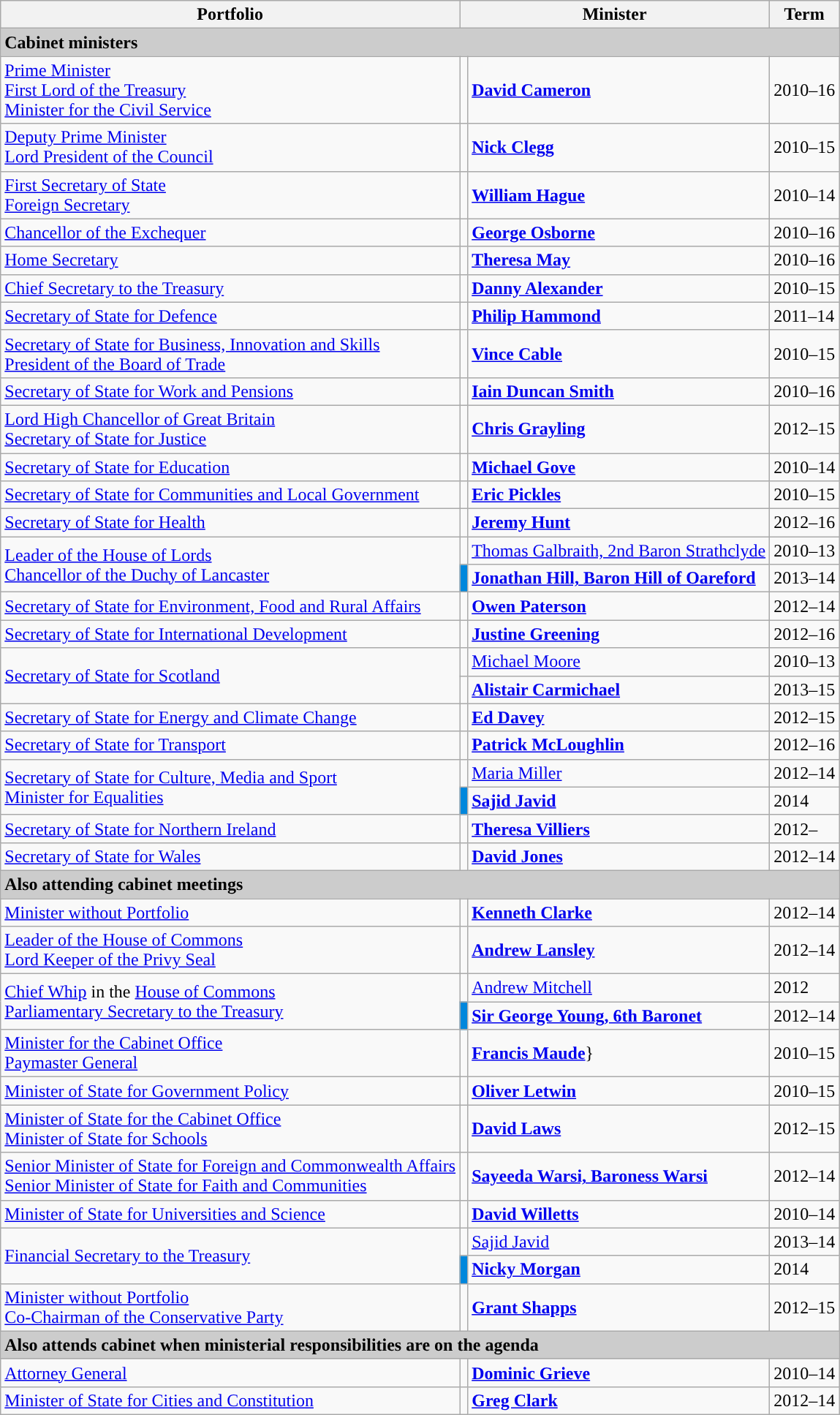<table class="wikitable">
<tr>
<th>Portfolio</th>
<th colspan=2>Minister</th>
<th colspan=2>Term</th>
</tr>
<tr>
<td style="background:#cccccc;" colspan="4"><strong>Cabinet ministers</strong></td>
</tr>
<tr>
<td><a href='#'>Prime Minister</a><br><a href='#'>First Lord of the Treasury</a><br><a href='#'>Minister for the Civil Service</a></td>
<td style="background:"></td>
<td><strong><a href='#'>David Cameron</a></strong></td>
<td>2010–16</td>
</tr>
<tr>
<td><a href='#'>Deputy Prime Minister</a><br><a href='#'>Lord President of the Council</a></td>
<td style="background:"></td>
<td><strong><a href='#'>Nick Clegg</a></strong></td>
<td>2010–15</td>
</tr>
<tr>
<td><a href='#'>First Secretary of State</a><br><a href='#'>Foreign Secretary</a></td>
<td style="background:"></td>
<td><strong><a href='#'>William Hague</a></strong></td>
<td>2010–14</td>
</tr>
<tr>
<td><a href='#'>Chancellor of the Exchequer</a></td>
<td style="background:"></td>
<td><strong><a href='#'>George Osborne</a></strong></td>
<td>2010–16</td>
</tr>
<tr>
<td><a href='#'>Home Secretary</a></td>
<td style="background:"></td>
<td><strong><a href='#'>Theresa May</a></strong></td>
<td>2010–16</td>
</tr>
<tr>
<td><a href='#'>Chief Secretary to the Treasury</a></td>
<td style="background:"></td>
<td><strong><a href='#'>Danny Alexander</a></strong></td>
<td>2010–15</td>
</tr>
<tr>
<td><a href='#'>Secretary of State for Defence</a></td>
<td style="background:"></td>
<td><strong><a href='#'>Philip Hammond</a></strong></td>
<td>2011–14</td>
</tr>
<tr>
<td><a href='#'>Secretary of State for Business, Innovation and Skills</a><br><a href='#'>President of the Board of Trade</a></td>
<td style="background:"></td>
<td><strong><a href='#'>Vince Cable</a></strong></td>
<td>2010–15</td>
</tr>
<tr>
<td><a href='#'>Secretary of State for Work and Pensions</a></td>
<td style="background:"></td>
<td><strong><a href='#'>Iain Duncan Smith</a></strong></td>
<td>2010–16</td>
</tr>
<tr>
<td><a href='#'>Lord High Chancellor of Great Britain</a><br><a href='#'>Secretary of State for Justice</a></td>
<td style="background:"></td>
<td><strong><a href='#'>Chris Grayling</a></strong></td>
<td>2012–15</td>
</tr>
<tr>
<td><a href='#'>Secretary of State for Education</a></td>
<td style="background:"></td>
<td><strong><a href='#'>Michael Gove</a></strong></td>
<td>2010–14</td>
</tr>
<tr>
<td><a href='#'>Secretary of State for Communities and Local Government</a></td>
<td style="background:"></td>
<td><strong><a href='#'>Eric Pickles</a></strong></td>
<td>2010–15</td>
</tr>
<tr>
<td><a href='#'>Secretary of State for Health</a></td>
<td style="background:"></td>
<td><strong><a href='#'>Jeremy Hunt</a></strong></td>
<td>2012–16</td>
</tr>
<tr>
<td rowspan="2"><a href='#'>Leader of the House of Lords</a><br><a href='#'>Chancellor of the Duchy of Lancaster</a></td>
<td style="background:"></td>
<td><a href='#'>Thomas Galbraith, 2nd Baron Strathclyde</a></td>
<td>2010–13</td>
</tr>
<tr>
<td style="background:#0087DC"></td>
<td><strong><a href='#'>Jonathan Hill, Baron Hill of Oareford</a></strong></td>
<td>2013–14</td>
</tr>
<tr>
<td><a href='#'>Secretary of State for Environment, Food and Rural Affairs</a></td>
<td style="background:"></td>
<td><strong><a href='#'>Owen Paterson</a></strong></td>
<td>2012–14</td>
</tr>
<tr>
<td><a href='#'>Secretary of State for International Development</a></td>
<td style="background:"></td>
<td><strong><a href='#'>Justine Greening</a></strong></td>
<td>2012–16</td>
</tr>
<tr>
<td rowspan="2"><a href='#'>Secretary of State for Scotland</a></td>
<td style="background:"></td>
<td><a href='#'>Michael Moore</a></td>
<td>2010–13</td>
</tr>
<tr>
<td style="background:"></td>
<td><strong><a href='#'>Alistair Carmichael</a></strong></td>
<td>2013–15</td>
</tr>
<tr>
<td><a href='#'>Secretary of State for Energy and Climate Change</a></td>
<td style="background:"></td>
<td><strong><a href='#'>Ed Davey</a></strong></td>
<td>2012–15</td>
</tr>
<tr>
<td><a href='#'>Secretary of State for Transport</a></td>
<td style="background:"></td>
<td><strong><a href='#'>Patrick McLoughlin</a></strong></td>
<td>2012–16</td>
</tr>
<tr>
<td rowspan="2"><a href='#'>Secretary of State for Culture, Media and Sport</a><br><a href='#'>Minister for Equalities</a></td>
<td style="background:"></td>
<td><a href='#'>Maria Miller</a></td>
<td>2012–14</td>
</tr>
<tr>
<td style="background:#0087DC"></td>
<td><strong><a href='#'>Sajid Javid</a></strong></td>
<td>2014</td>
</tr>
<tr>
<td><a href='#'>Secretary of State for Northern Ireland</a></td>
<td style="background:"></td>
<td><strong><a href='#'>Theresa Villiers</a></strong></td>
<td>2012–</td>
</tr>
<tr>
<td><a href='#'>Secretary of State for Wales</a></td>
<td style="background:"></td>
<td><strong><a href='#'>David Jones</a></strong></td>
<td>2012–14</td>
</tr>
<tr>
<td style="background:#cccccc;" colspan="4"><strong>Also attending cabinet meetings</strong></td>
</tr>
<tr>
<td><a href='#'>Minister without Portfolio</a></td>
<td style="background:"></td>
<td><strong><a href='#'>Kenneth Clarke</a></strong></td>
<td>2012–14</td>
</tr>
<tr>
<td><a href='#'>Leader of the House of Commons</a><br><a href='#'>Lord Keeper of the Privy Seal</a></td>
<td style="background:"></td>
<td><strong><a href='#'>Andrew Lansley</a></strong></td>
<td>2012–14</td>
</tr>
<tr>
<td rowspan="2"><a href='#'>Chief Whip</a> in the <a href='#'>House of Commons</a><br><a href='#'>Parliamentary Secretary to the Treasury</a></td>
<td style="background:"></td>
<td><a href='#'>Andrew Mitchell</a></td>
<td>2012</td>
</tr>
<tr>
<td style="background:#0087DC"></td>
<td><strong><a href='#'>Sir George Young, 6th Baronet</a></strong></td>
<td>2012–14</td>
</tr>
<tr>
<td><a href='#'>Minister for the Cabinet Office</a><br><a href='#'>Paymaster General</a></td>
<td style="background:"></td>
<td><strong><a href='#'>Francis Maude</a></strong>}</td>
<td>2010–15</td>
</tr>
<tr>
<td><a href='#'>Minister of State for Government Policy</a></td>
<td style="background:"></td>
<td><strong><a href='#'>Oliver Letwin</a></strong></td>
<td>2010–15</td>
</tr>
<tr>
<td><a href='#'>Minister of State for the Cabinet Office</a><br> <a href='#'>Minister of State for Schools</a></td>
<td style="background:"></td>
<td><strong><a href='#'>David Laws</a></strong></td>
<td>2012–15</td>
</tr>
<tr>
<td><a href='#'>Senior Minister of State for Foreign and Commonwealth Affairs</a><br><a href='#'>Senior Minister of State for Faith and Communities</a></td>
<td style="background:"></td>
<td><strong><a href='#'>Sayeeda Warsi, Baroness Warsi</a></strong></td>
<td>2012–14</td>
</tr>
<tr>
<td><a href='#'>Minister of State for Universities and Science</a></td>
<td style="background:"></td>
<td><strong><a href='#'>David Willetts</a></strong></td>
<td>2010–14</td>
</tr>
<tr>
<td rowspan="2"><a href='#'>Financial Secretary to the Treasury</a></td>
<td style="background:"></td>
<td><a href='#'>Sajid Javid</a></td>
<td>2013–14</td>
</tr>
<tr>
<td style="background:#0087DC"></td>
<td><strong><a href='#'>Nicky Morgan</a></strong></td>
<td>2014</td>
</tr>
<tr>
<td><a href='#'>Minister without Portfolio</a><br><a href='#'>Co-Chairman of the Conservative Party</a></td>
<td style="background:"></td>
<td><strong><a href='#'>Grant Shapps</a></strong></td>
<td>2012–15</td>
</tr>
<tr>
<td style="background:#cccccc;" colspan="4"><strong>Also attends cabinet when ministerial responsibilities are on the agenda</strong></td>
</tr>
<tr>
<td><a href='#'>Attorney General</a></td>
<td style="background:"></td>
<td><strong><a href='#'>Dominic Grieve</a></strong></td>
<td>2010–14</td>
</tr>
<tr>
<td><a href='#'>Minister of State for Cities and Constitution</a></td>
<td style="background:"></td>
<td><strong><a href='#'>Greg Clark</a></strong></td>
<td>2012–14</td>
</tr>
</table>
